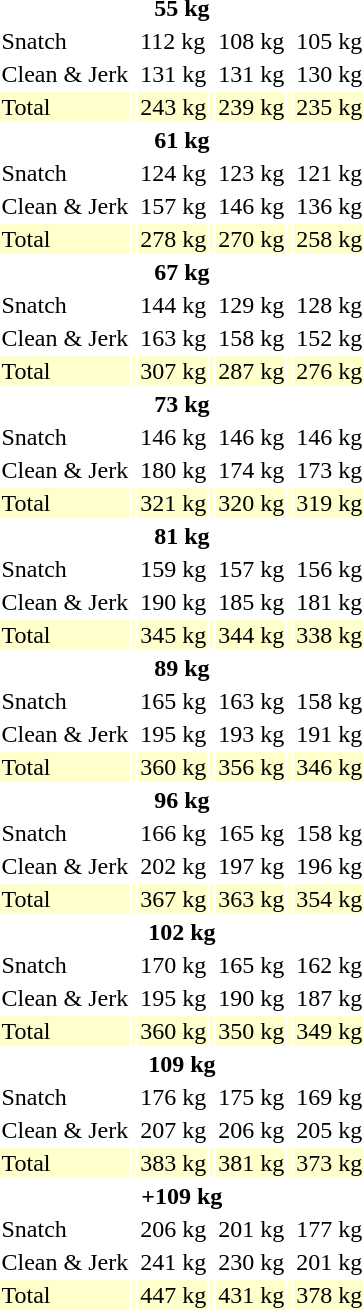<table>
<tr>
<th colspan=7>55 kg</th>
</tr>
<tr>
<td>Snatch</td>
<td></td>
<td>112 kg</td>
<td></td>
<td>108 kg</td>
<td></td>
<td>105 kg</td>
</tr>
<tr>
<td>Clean & Jerk</td>
<td></td>
<td>131 kg</td>
<td></td>
<td>131 kg</td>
<td></td>
<td>130 kg</td>
</tr>
<tr bgcolor=ffffcc>
<td>Total</td>
<td></td>
<td>243 kg</td>
<td></td>
<td>239 kg</td>
<td></td>
<td>235 kg</td>
</tr>
<tr>
<th colspan=7>61 kg</th>
</tr>
<tr>
<td>Snatch</td>
<td></td>
<td>124 kg</td>
<td></td>
<td>123 kg</td>
<td></td>
<td>121 kg</td>
</tr>
<tr>
<td>Clean & Jerk</td>
<td></td>
<td>157 kg</td>
<td></td>
<td>146 kg</td>
<td></td>
<td>136 kg</td>
</tr>
<tr bgcolor=ffffcc>
<td>Total</td>
<td></td>
<td>278 kg</td>
<td></td>
<td>270 kg</td>
<td></td>
<td>258 kg</td>
</tr>
<tr>
<th colspan=7>67 kg</th>
</tr>
<tr>
<td>Snatch</td>
<td></td>
<td>144 kg</td>
<td></td>
<td>129 kg</td>
<td></td>
<td>128 kg</td>
</tr>
<tr>
<td>Clean & Jerk</td>
<td></td>
<td>163 kg</td>
<td></td>
<td>158 kg</td>
<td></td>
<td>152 kg</td>
</tr>
<tr bgcolor=ffffcc>
<td>Total</td>
<td></td>
<td>307 kg</td>
<td></td>
<td>287 kg</td>
<td></td>
<td>276 kg</td>
</tr>
<tr>
<th colspan=7>73 kg</th>
</tr>
<tr>
<td>Snatch</td>
<td></td>
<td>146 kg</td>
<td></td>
<td>146 kg</td>
<td></td>
<td>146 kg</td>
</tr>
<tr>
<td>Clean & Jerk</td>
<td></td>
<td>180 kg</td>
<td></td>
<td>174 kg</td>
<td></td>
<td>173 kg</td>
</tr>
<tr bgcolor=ffffcc>
<td>Total</td>
<td></td>
<td>321 kg</td>
<td></td>
<td>320 kg</td>
<td></td>
<td>319 kg</td>
</tr>
<tr>
<th colspan=7>81 kg</th>
</tr>
<tr>
<td>Snatch</td>
<td></td>
<td>159 kg</td>
<td></td>
<td>157 kg</td>
<td></td>
<td>156 kg</td>
</tr>
<tr>
<td>Clean & Jerk</td>
<td></td>
<td>190 kg</td>
<td></td>
<td>185 kg</td>
<td></td>
<td>181 kg</td>
</tr>
<tr bgcolor=ffffcc>
<td>Total</td>
<td></td>
<td>345 kg</td>
<td></td>
<td>344 kg</td>
<td></td>
<td>338 kg</td>
</tr>
<tr>
<th colspan=7>89 kg</th>
</tr>
<tr>
<td>Snatch</td>
<td></td>
<td>165 kg</td>
<td></td>
<td>163 kg</td>
<td></td>
<td>158 kg</td>
</tr>
<tr>
<td>Clean & Jerk</td>
<td></td>
<td>195 kg</td>
<td></td>
<td>193 kg</td>
<td></td>
<td>191 kg</td>
</tr>
<tr bgcolor=ffffcc>
<td>Total</td>
<td></td>
<td>360 kg</td>
<td></td>
<td>356 kg</td>
<td></td>
<td>346 kg</td>
</tr>
<tr>
<th colspan=7>96 kg</th>
</tr>
<tr>
<td>Snatch</td>
<td></td>
<td>166 kg</td>
<td></td>
<td>165 kg</td>
<td></td>
<td>158 kg</td>
</tr>
<tr>
<td>Clean & Jerk</td>
<td></td>
<td>202 kg</td>
<td></td>
<td>197 kg</td>
<td></td>
<td>196 kg</td>
</tr>
<tr bgcolor=ffffcc>
<td>Total</td>
<td></td>
<td>367 kg</td>
<td></td>
<td>363 kg</td>
<td></td>
<td>354 kg</td>
</tr>
<tr>
<th colspan=7>102 kg</th>
</tr>
<tr>
<td>Snatch</td>
<td></td>
<td>170 kg</td>
<td></td>
<td>165 kg</td>
<td></td>
<td>162 kg</td>
</tr>
<tr>
<td>Clean & Jerk</td>
<td></td>
<td>195 kg</td>
<td></td>
<td>190 kg</td>
<td></td>
<td>187 kg</td>
</tr>
<tr bgcolor=ffffcc>
<td>Total</td>
<td></td>
<td>360 kg</td>
<td></td>
<td>350 kg</td>
<td></td>
<td>349 kg</td>
</tr>
<tr>
<th colspan=7>109 kg</th>
</tr>
<tr>
<td>Snatch</td>
<td></td>
<td>176 kg</td>
<td></td>
<td>175 kg</td>
<td></td>
<td>169 kg</td>
</tr>
<tr>
<td>Clean & Jerk</td>
<td></td>
<td>207 kg</td>
<td></td>
<td>206 kg</td>
<td></td>
<td>205 kg</td>
</tr>
<tr bgcolor=ffffcc>
<td>Total</td>
<td></td>
<td>383 kg</td>
<td></td>
<td>381 kg</td>
<td></td>
<td>373 kg</td>
</tr>
<tr>
<th colspan=7>+109 kg</th>
</tr>
<tr>
<td>Snatch</td>
<td></td>
<td>206 kg</td>
<td></td>
<td>201 kg</td>
<td></td>
<td>177 kg</td>
</tr>
<tr>
<td>Clean & Jerk</td>
<td></td>
<td>241 kg</td>
<td></td>
<td>230 kg</td>
<td></td>
<td>201 kg</td>
</tr>
<tr bgcolor=ffffcc>
<td>Total</td>
<td></td>
<td>447 kg</td>
<td></td>
<td>431 kg</td>
<td></td>
<td>378 kg</td>
</tr>
</table>
